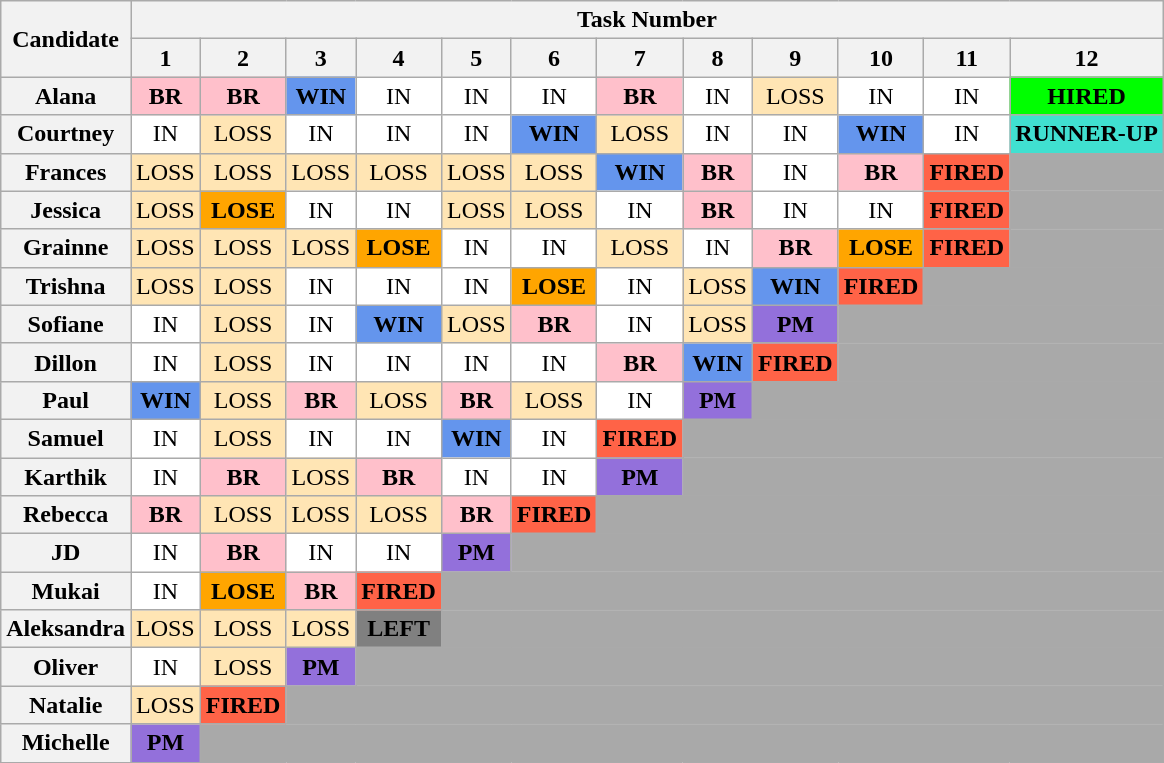<table class="wikitable" style="text-align:center">
<tr>
<th rowspan="2">Candidate</th>
<th colspan="13">Task Number</th>
</tr>
<tr>
<th>1</th>
<th>2</th>
<th>3</th>
<th>4</th>
<th>5</th>
<th>6</th>
<th>7</th>
<th>8</th>
<th>9</th>
<th>10</th>
<th>11</th>
<th>12</th>
</tr>
<tr>
<th>Alana</th>
<td style="background:pink;"><strong>BR</strong></td>
<td style="background:pink;"><strong>BR</strong></td>
<td style="background:cornflowerblue;"><strong>WIN</strong></td>
<td style="background:white;">IN</td>
<td style="background:white;">IN</td>
<td style="background:white;">IN</td>
<td style="background:pink;"><strong>BR</strong></td>
<td style="background:white;">IN</td>
<td style="background:#FFE5B4;">LOSS</td>
<td style="background:white;">IN</td>
<td style="background:white;">IN</td>
<td style="background:lime;"><strong>HIRED</strong></td>
</tr>
<tr>
<th>Courtney</th>
<td style="background:white;">IN</td>
<td style="background:#FFE5B4;">LOSS</td>
<td style="background:white;">IN</td>
<td style="background:white;">IN</td>
<td style="background:white;">IN</td>
<td style="background:cornflowerblue;"><strong>WIN</strong></td>
<td style="background:#FFE5B4;">LOSS</td>
<td style="background:white;">IN</td>
<td style="background:white;">IN</td>
<td style="background:cornflowerblue;"><strong>WIN</strong></td>
<td style="background:white;">IN</td>
<td style="background:turquoise;"><strong>RUNNER-UP</strong></td>
</tr>
<tr>
<th>Frances</th>
<td style="background:#FFE5B4;">LOSS</td>
<td style="background:#FFE5B4;">LOSS</td>
<td style="background:#FFE5B4;">LOSS</td>
<td style="background:#FFE5B4;">LOSS</td>
<td style="background:#FFE5B4;">LOSS</td>
<td style="background:#FFE5B4;">LOSS</td>
<td style="background:cornflowerblue;"><strong>WIN</strong></td>
<td style="background:pink;"><strong>BR</strong></td>
<td style="background:white;">IN</td>
<td style="background:pink;"><strong>BR</strong></td>
<td style="background:tomato;"><strong>FIRED</strong></td>
<td colspan="1" style="background:darkgrey;"></td>
</tr>
<tr>
<th>Jessica</th>
<td style="background:#FFE5B4;">LOSS</td>
<td style="background:orange;"><strong>LOSE</strong></td>
<td style="background:white;">IN</td>
<td style="background:white;">IN</td>
<td style="background:#FFE5B4;">LOSS</td>
<td style="background:#FFE5B4;">LOSS</td>
<td style="background:white;">IN</td>
<td style="background:pink;"><strong>BR</strong></td>
<td style="background:white;">IN</td>
<td style="background:white;">IN</td>
<td style="background:tomato;"><strong>FIRED</strong></td>
<td colspan="1" style="background:darkgrey;"></td>
</tr>
<tr>
<th>Grainne</th>
<td style="background:#FFE5B4;">LOSS</td>
<td style="background:#FFE5B4;">LOSS</td>
<td style="background:#FFE5B4;">LOSS</td>
<td style="background:orange;"><strong>LOSE</strong></td>
<td style="background:white;">IN</td>
<td style="background:white;">IN</td>
<td style="background:#FFE5B4;">LOSS</td>
<td style="background:white;">IN</td>
<td style="background:pink;"><strong>BR</strong></td>
<td style="background:orange;"><strong>LOSE</strong></td>
<td style="background:tomato;"><strong>FIRED</strong></td>
<td colspan="1" style="background:darkgrey;"></td>
</tr>
<tr>
<th>Trishna</th>
<td style="background:#FFE5B4;">LOSS</td>
<td style="background:#FFE5B4;">LOSS</td>
<td style="background:white;">IN</td>
<td style="background:white;">IN</td>
<td style="background:white;">IN</td>
<td style="background:orange;"><strong>LOSE</strong></td>
<td style="background:white;">IN</td>
<td style="background:#FFE5B4;">LOSS</td>
<td style="background:cornflowerblue;"><strong>WIN</strong></td>
<td style="background:tomato;"><strong>FIRED</strong></td>
<td colspan="2" style="background:darkgrey;"></td>
</tr>
<tr>
<th>Sofiane</th>
<td style="background:white;">IN</td>
<td style="background:#FFE5B4;">LOSS</td>
<td style="background:white;">IN</td>
<td style="background:cornflowerblue;"><strong>WIN</strong></td>
<td style="background:#FFE5B4;">LOSS</td>
<td style="background:pink;"><strong>BR</strong></td>
<td style="background:white;">IN</td>
<td style="background:#FFE5B4;">LOSS</td>
<td style="background:#9370DB;"><strong>PM</strong></td>
<td colspan="3" style="background:darkgrey;"></td>
</tr>
<tr>
<th>Dillon</th>
<td style="background:white;">IN</td>
<td style="background:#FFE5B4;">LOSS</td>
<td style="background:white;">IN</td>
<td style="background:white;">IN</td>
<td style="background:white;">IN</td>
<td style="background:white;">IN</td>
<td style="background:pink;"><strong>BR</strong></td>
<td style="background:cornflowerblue;"><strong>WIN</strong></td>
<td style="background:tomato;"><strong>FIRED</strong></td>
<td colspan="3" style="background:darkgrey;"></td>
</tr>
<tr>
<th>Paul</th>
<td style="background:cornflowerblue;"><strong>WIN</strong></td>
<td style="background:#FFE5B4;">LOSS</td>
<td style="background:pink;"><strong>BR</strong></td>
<td style="background:#FFE5B4;">LOSS</td>
<td style="background:pink;"><strong>BR</strong></td>
<td style="background:#FFE5B4;">LOSS</td>
<td style="background:white;">IN</td>
<td style="background:#9370DB;"><strong>PM</strong></td>
<td colspan="4" style="background:darkgrey;"></td>
</tr>
<tr>
<th>Samuel</th>
<td style="background:white;">IN</td>
<td style="background:#FFE5B4;">LOSS</td>
<td style="background:white;">IN</td>
<td style="background:white;">IN</td>
<td style="background:cornflowerblue;"><strong>WIN</strong></td>
<td style="background:white;">IN</td>
<td style="background:tomato;"><strong>FIRED</strong></td>
<td colspan="5" style="background:darkgrey;"></td>
</tr>
<tr>
<th>Karthik</th>
<td style="background:white;">IN</td>
<td style="background:pink;"><strong>BR</strong></td>
<td style="background:#FFE5B4;">LOSS</td>
<td style="background:pink;"><strong>BR</strong></td>
<td style="background:white;">IN</td>
<td style="background:white;">IN</td>
<td style="background:#9370DB;"><strong>PM</strong></td>
<td colspan="5" style="background:darkgrey;"></td>
</tr>
<tr>
<th>Rebecca</th>
<td style="background:pink;"><strong>BR</strong></td>
<td style="background:#FFE5B4;">LOSS</td>
<td style="background:#FFE5B4;">LOSS</td>
<td style="background:#FFE5B4;">LOSS</td>
<td style="background:pink;"><strong>BR</strong></td>
<td style="background:tomato;"><strong>FIRED</strong></td>
<td colspan="6" style="background:darkgrey;"></td>
</tr>
<tr>
<th>JD</th>
<td style="background:white;">IN</td>
<td style="background:pink;"><strong>BR</strong></td>
<td style="background:white;">IN</td>
<td style="background:white;">IN</td>
<td style="background:#9370DB;"><strong>PM</strong></td>
<td colspan="7" style="background:darkgrey;"></td>
</tr>
<tr>
<th>Mukai</th>
<td style="background:white;">IN</td>
<td style="background:orange;"><strong>LOSE</strong></td>
<td style="background:pink;"><strong>BR</strong></td>
<td style="background:tomato;"><strong>FIRED</strong></td>
<td colspan="8" style="background:darkgrey;"></td>
</tr>
<tr>
<th>Aleksandra</th>
<td style="background:#FFE5B4;">LOSS</td>
<td style="background:#FFE5B4;">LOSS</td>
<td style="background:#FFE5B4;">LOSS</td>
<td style="background:gray;"><strong>LEFT</strong></td>
<td colspan="8" style="background:darkgrey;"></td>
</tr>
<tr>
<th>Oliver</th>
<td style="background:white;">IN</td>
<td style="background:#FFE5B4;">LOSS</td>
<td style="background:#9370DB;"><strong>PM</strong></td>
<td colspan="9" style="background:darkgrey;"></td>
</tr>
<tr>
<th>Natalie</th>
<td style="background:#FFE5B4;">LOSS</td>
<td style="background:tomato;"><strong>FIRED</strong></td>
<td colspan="10" style="background:darkgrey;"></td>
</tr>
<tr>
<th>Michelle</th>
<td style="background:#9370DB;"><strong>PM</strong></td>
<td colspan="11" style="background:darkgrey;"></td>
</tr>
</table>
